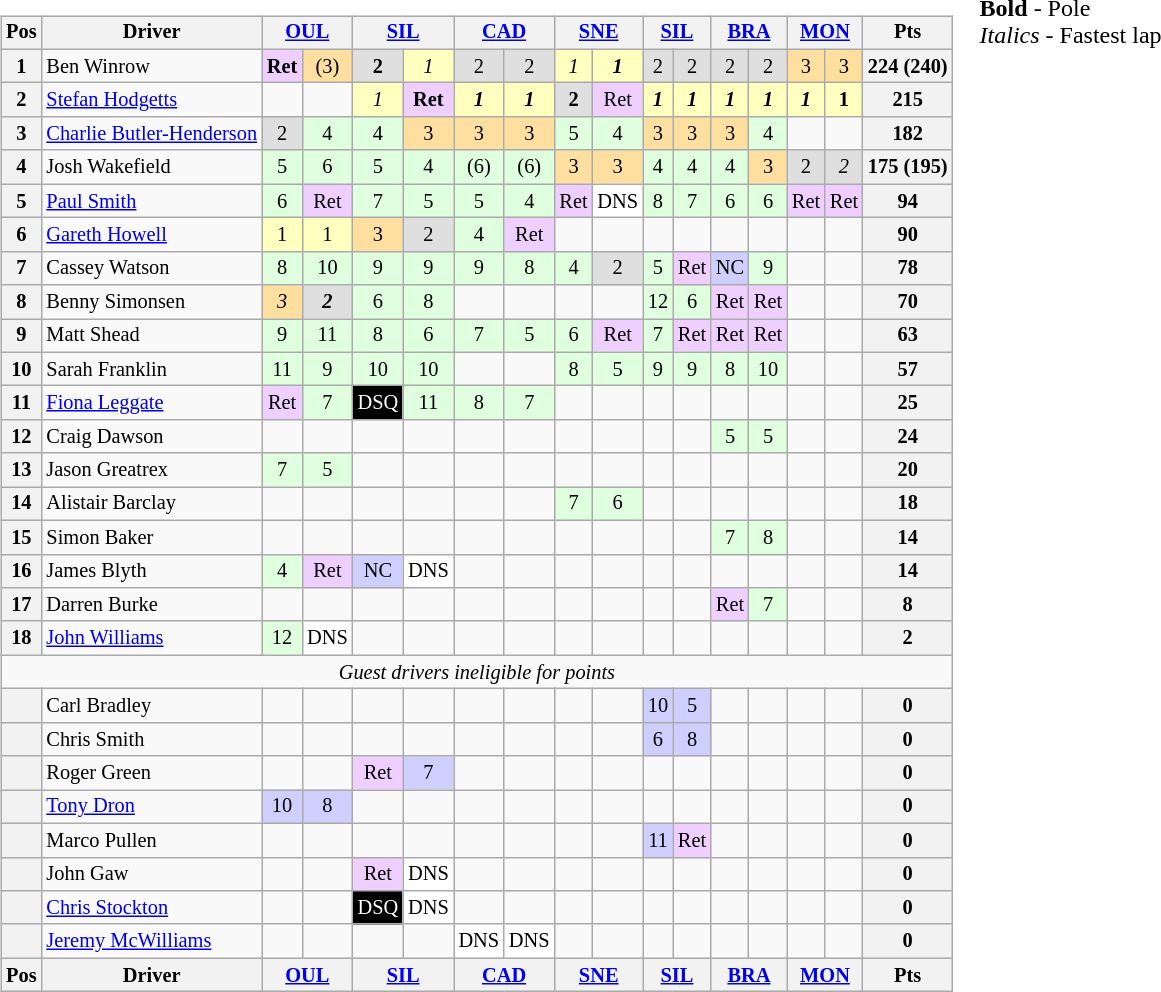<table>
<tr>
<td><br><table class="wikitable" style="font-size: 85%; text-align: center;">
<tr valign="top">
<th valign="middle">Pos</th>
<th valign="middle">Driver</th>
<th colspan="2"><a href='#'>OUL</a><br></th>
<th colspan="2"><a href='#'>SIL</a><br></th>
<th colspan="2"><a href='#'>CAD</a><br></th>
<th colspan="2"><a href='#'>SNE</a><br></th>
<th colspan="2"><a href='#'>SIL</a><br></th>
<th colspan="2"><a href='#'>BRA</a><br></th>
<th colspan="2"><a href='#'>MON</a><br></th>
<th valign="middle">Pts</th>
</tr>
<tr>
<th>1</th>
<td align=left> Ben Winrow</td>
<td style="background:#EFCFFF;"><strong>Ret</strong></td>
<td style="background:#FFDF9F;">(3)</td>
<td style="background:#DFDFDF;"><strong>2</strong></td>
<td style="background:#FFFFBF;"><em>1</em></td>
<td style="background:#DFDFDF;">2</td>
<td style="background:#DFDFDF;">2</td>
<td style="background:#FFFFBF;"><em>1</em></td>
<td style="background:#FFFFBF;"><strong><em>1</em></strong></td>
<td style="background:#DFDFDF;">2</td>
<td style="background:#DFDFDF;">2</td>
<td style="background:#DFDFDF;">2</td>
<td style="background:#DFDFDF;">2</td>
<td style="background:#FFDF9F;">3</td>
<td style="background:#FFDF9F;">3</td>
<th>224 (240)</th>
</tr>
<tr>
<th>2</th>
<td align=left> <a href='#'>Stefan Hodgetts</a></td>
<td></td>
<td></td>
<td style="background:#FFFFBF;"><em>1</em></td>
<td style="background:#EFCFFF;"><strong>Ret</strong></td>
<td style="background:#FFFFBF;"><strong><em>1</em></strong></td>
<td style="background:#FFFFBF;"><strong><em>1</em></strong></td>
<td style="background:#DFDFDF;"><strong>2</strong></td>
<td style="background:#EFCFFF;">Ret</td>
<td style="background:#FFFFBF;"><strong><em>1</em></strong></td>
<td style="background:#FFFFBF;"><strong><em>1</em></strong></td>
<td style="background:#FFFFBF;"><strong><em>1</em></strong></td>
<td style="background:#FFFFBF;"><strong><em>1</em></strong></td>
<td style="background:#FFFFBF;"><strong><em>1</em></strong></td>
<td style="background:#FFFFBF;"><strong>1</strong></td>
<th>215</th>
</tr>
<tr>
<th>3</th>
<td align=left> <a href='#'>Charlie Butler-Henderson</a></td>
<td style="background:#DFDFDF;">2</td>
<td style="background:#DFFFDF;">4</td>
<td style="background:#DFFFDF;">4</td>
<td style="background:#FFDF9F;">3</td>
<td style="background:#FFDF9F;">3</td>
<td style="background:#FFDF9F;">3</td>
<td style="background:#DFFFDF;">5</td>
<td style="background:#DFFFDF;">4</td>
<td style="background:#FFDF9F;">3</td>
<td style="background:#FFDF9F;">3</td>
<td style="background:#FFDF9F;">3</td>
<td style="background:#DFFFDF;">4</td>
<td></td>
<td></td>
<th>182</th>
</tr>
<tr>
<th>4</th>
<td align=left> Josh Wakefield</td>
<td style="background:#DFFFDF;">5</td>
<td style="background:#DFFFDF;">6</td>
<td style="background:#DFFFDF;">5</td>
<td style="background:#DFFFDF;">4</td>
<td style="background:#DFFFDF;">(6)</td>
<td style="background:#DFFFDF;">(6)</td>
<td style="background:#FFDF9F;">3</td>
<td style="background:#FFDF9F;">3</td>
<td style="background:#DFFFDF;">4</td>
<td style="background:#DFFFDF;">4</td>
<td style="background:#DFFFDF;">4</td>
<td style="background:#FFDF9F;">3</td>
<td style="background:#DFDFDF;">2</td>
<td style="background:#DFDFDF;"><em>2</em></td>
<th>175 (195)</th>
</tr>
<tr>
<th>5</th>
<td align=left> <a href='#'>Paul Smith</a></td>
<td style="background:#DFFFDF;">6</td>
<td style="background:#EFCFFF;">Ret</td>
<td style="background:#DFFFDF;">7</td>
<td style="background:#DFFFDF;">5</td>
<td style="background:#DFFFDF;">5</td>
<td style="background:#DFFFDF;">4</td>
<td style="background:#EFCFFF;">Ret</td>
<td style="background:#FFFFFF;">DNS</td>
<td style="background:#DFFFDF;">8</td>
<td style="background:#DFFFDF;">7</td>
<td style="background:#DFFFDF;">6</td>
<td style="background:#DFFFDF;">6</td>
<td style="background:#EFCFFF;">Ret</td>
<td style="background:#EFCFFF;">Ret</td>
<th>94</th>
</tr>
<tr>
<th>6</th>
<td align=left> <a href='#'>Gareth Howell</a></td>
<td style="background:#FFFFBF;">1</td>
<td style="background:#FFFFBF;">1</td>
<td style="background:#FFDF9F;">3</td>
<td style="background:#DFDFDF;">2</td>
<td style="background:#DFFFDF;">4</td>
<td style="background:#EFCFFF;">Ret</td>
<td></td>
<td></td>
<td></td>
<td></td>
<td></td>
<td></td>
<td></td>
<td></td>
<th>90</th>
</tr>
<tr>
<th>7</th>
<td align=left> Cassey Watson</td>
<td style="background:#DFFFDF;">8</td>
<td style="background:#DFFFDF;">10</td>
<td style="background:#DFFFDF;">9</td>
<td style="background:#DFFFDF;">9</td>
<td style="background:#DFFFDF;">9</td>
<td style="background:#DFFFDF;">8</td>
<td style="background:#DFFFDF;">4</td>
<td style="background:#DFDFDF;">2</td>
<td style="background:#DFFFDF;">5</td>
<td style="background:#EFCFFF;">Ret</td>
<td style="background:#CFCFFF;">NC</td>
<td style="background:#DFFFDF;">9</td>
<td></td>
<td></td>
<th>78</th>
</tr>
<tr>
<th>8</th>
<td align=left> Benny Simonsen</td>
<td style="background:#FFDF9F;"><em>3</em></td>
<td style="background:#DFDFDF;"><strong><em>2</em></strong></td>
<td style="background:#DFFFDF;">6</td>
<td style="background:#DFFFDF;">8</td>
<td></td>
<td></td>
<td></td>
<td></td>
<td style="background:#DFFFDF;">12</td>
<td style="background:#DFFFDF;">6</td>
<td style="background:#EFCFFF;">Ret</td>
<td style="background:#EFCFFF;">Ret</td>
<td></td>
<td></td>
<th>70</th>
</tr>
<tr>
<th>9</th>
<td align=left> Matt Shead</td>
<td style="background:#DFFFDF;">9</td>
<td style="background:#DFFFDF;">11</td>
<td style="background:#DFFFDF;">8</td>
<td style="background:#DFFFDF;">6</td>
<td style="background:#DFFFDF;">7</td>
<td style="background:#DFFFDF;">5</td>
<td style="background:#DFFFDF;">6</td>
<td style="background:#EFCFFF;">Ret</td>
<td style="background:#DFFFDF;">7</td>
<td style="background:#EFCFFF;">Ret</td>
<td style="background:#EFCFFF;">Ret</td>
<td style="background:#EFCFFF;">Ret</td>
<td></td>
<td></td>
<th>63</th>
</tr>
<tr>
<th>10</th>
<td align=left> Sarah Franklin</td>
<td style="background:#DFFFDF;">11</td>
<td style="background:#DFFFDF;">9</td>
<td style="background:#DFFFDF;">10</td>
<td style="background:#DFFFDF;">10</td>
<td></td>
<td></td>
<td style="background:#DFFFDF;">8</td>
<td style="background:#DFFFDF;">5</td>
<td style="background:#DFFFDF;">9</td>
<td style="background:#DFFFDF;">9</td>
<td style="background:#DFFFDF;">8</td>
<td style="background:#DFFFDF;">10</td>
<td></td>
<td></td>
<th>57</th>
</tr>
<tr>
<th>11</th>
<td align=left> <a href='#'>Fiona Leggate</a></td>
<td style="background:#EFCFFF;">Ret</td>
<td style="background:#DFFFDF;">7</td>
<td style="background:#000000; color:white;">DSQ</td>
<td style="background:#DFFFDF;">11</td>
<td style="background:#DFFFDF;">8</td>
<td style="background:#DFFFDF;">7</td>
<td></td>
<td></td>
<td></td>
<td></td>
<td></td>
<td></td>
<td></td>
<td></td>
<th>25</th>
</tr>
<tr>
<th>12</th>
<td align=left> Craig Dawson</td>
<td></td>
<td></td>
<td></td>
<td></td>
<td></td>
<td></td>
<td></td>
<td></td>
<td></td>
<td></td>
<td style="background:#DFFFDF;">5</td>
<td style="background:#DFFFDF;">5</td>
<td></td>
<td></td>
<th>24</th>
</tr>
<tr>
<th>13</th>
<td align=left> Jason Greatrex</td>
<td style="background:#DFFFDF;">7</td>
<td style="background:#DFFFDF;">5</td>
<td></td>
<td></td>
<td></td>
<td></td>
<td></td>
<td></td>
<td></td>
<td></td>
<td></td>
<td></td>
<td></td>
<td></td>
<th>20</th>
</tr>
<tr>
<th>14</th>
<td align=left> Alistair Barclay</td>
<td></td>
<td></td>
<td></td>
<td></td>
<td></td>
<td></td>
<td style="background:#DFFFDF;">7</td>
<td style="background:#DFFFDF;">6</td>
<td></td>
<td></td>
<td></td>
<td></td>
<td></td>
<td></td>
<th>18</th>
</tr>
<tr>
<th>15</th>
<td align=left> Simon Baker</td>
<td></td>
<td></td>
<td></td>
<td></td>
<td></td>
<td></td>
<td></td>
<td></td>
<td></td>
<td></td>
<td style="background:#DFFFDF;">7</td>
<td style="background:#DFFFDF;">8</td>
<td></td>
<td></td>
<th>14</th>
</tr>
<tr>
<th>16</th>
<td align=left> James Blyth</td>
<td style="background:#DFFFDF;">4</td>
<td style="background:#EFCFFF;">Ret</td>
<td style="background:#CFCFFF;">NC</td>
<td style="background:#FFFFFF;">DNS</td>
<td></td>
<td></td>
<td></td>
<td></td>
<td></td>
<td></td>
<td></td>
<td></td>
<td></td>
<td></td>
<th>14</th>
</tr>
<tr>
<th>17</th>
<td align=left> Darren Burke</td>
<td></td>
<td></td>
<td></td>
<td></td>
<td></td>
<td></td>
<td></td>
<td></td>
<td></td>
<td></td>
<td style="background:#EFCFFF;">Ret</td>
<td style="background:#DFFFDF;">7</td>
<td></td>
<td></td>
<th>8</th>
</tr>
<tr>
<th>18</th>
<td align=left> <a href='#'>John Williams</a></td>
<td style="background:#DFFFDF;">12</td>
<td style="background:#FFFFFF;">DNS</td>
<td></td>
<td></td>
<td></td>
<td></td>
<td></td>
<td></td>
<td></td>
<td></td>
<td></td>
<td></td>
<td></td>
<td></td>
<th>2</th>
</tr>
<tr>
<td colspan=17 align=center><em>Guest drivers ineligible for points</em></td>
</tr>
<tr>
<th></th>
<td align=left> Carl Bradley</td>
<td></td>
<td></td>
<td></td>
<td></td>
<td></td>
<td></td>
<td></td>
<td></td>
<td style="background:#CFCFFF;">10</td>
<td style="background:#CFCFFF;">5</td>
<td></td>
<td></td>
<td></td>
<td></td>
<th>0</th>
</tr>
<tr>
<th></th>
<td align=left> Chris Smith</td>
<td></td>
<td></td>
<td></td>
<td></td>
<td></td>
<td></td>
<td></td>
<td></td>
<td style="background:#CFCFFF;">6</td>
<td style="background:#CFCFFF;">8</td>
<td></td>
<td></td>
<td></td>
<td></td>
<th>0</th>
</tr>
<tr>
<th></th>
<td align=left> Roger Green</td>
<td></td>
<td></td>
<td style="background:#EFCFFF;">Ret</td>
<td style="background:#CFCFFF;">7</td>
<td></td>
<td></td>
<td></td>
<td></td>
<td></td>
<td></td>
<td></td>
<td></td>
<td></td>
<td></td>
<th>0</th>
</tr>
<tr>
<th></th>
<td align=left> <a href='#'>Tony Dron</a></td>
<td style="background:#CFCFFF;">10</td>
<td style="background:#CFCFFF;">8</td>
<td></td>
<td></td>
<td></td>
<td></td>
<td></td>
<td></td>
<td></td>
<td></td>
<td></td>
<td></td>
<td></td>
<td></td>
<th>0</th>
</tr>
<tr>
<th></th>
<td align=left> Marco Pullen</td>
<td></td>
<td></td>
<td></td>
<td></td>
<td></td>
<td></td>
<td></td>
<td></td>
<td style="background:#CFCFFF;">11</td>
<td style="background:#EFCFFF;">Ret</td>
<td></td>
<td></td>
<td></td>
<td></td>
<th>0</th>
</tr>
<tr>
<th></th>
<td align=left> John Gaw</td>
<td></td>
<td></td>
<td style="background:#EFCFFF;">Ret</td>
<td style="background:#FFFFFF;">DNS</td>
<td></td>
<td></td>
<td></td>
<td></td>
<td></td>
<td></td>
<td></td>
<td></td>
<td></td>
<td></td>
<th>0</th>
</tr>
<tr>
<th></th>
<td align=left> <a href='#'>Chris Stockton</a></td>
<td></td>
<td></td>
<td style="background:#000000; color:white;">DSQ</td>
<td style="background:#FFFFFF;">DNS</td>
<td></td>
<td></td>
<td></td>
<td></td>
<td></td>
<td></td>
<td></td>
<td></td>
<td></td>
<td></td>
<th>0</th>
</tr>
<tr>
<th></th>
<td align=left> <a href='#'>Jeremy McWilliams</a></td>
<td></td>
<td></td>
<td></td>
<td></td>
<td style="background:#FFFFFF;">DNS</td>
<td style="background:#FFFFFF;">DNS</td>
<td></td>
<td></td>
<td></td>
<td></td>
<td></td>
<td></td>
<td></td>
<td></td>
<th>0</th>
</tr>
<tr>
<th valign="middle">Pos</th>
<th valign="middle">Driver</th>
<th colspan="2"><a href='#'>OUL</a><br></th>
<th colspan="2"><a href='#'>SIL</a><br></th>
<th colspan="2"><a href='#'>CAD</a><br></th>
<th colspan="2"><a href='#'>SNE</a><br></th>
<th colspan="2"><a href='#'>SIL</a><br></th>
<th colspan="2"><a href='#'>BRA</a><br></th>
<th colspan="2"><a href='#'>MON</a><br></th>
<th valign="middle">Pts</th>
</tr>
</table>
</td>
<td valign="top"><br>
<span><strong>Bold</strong> - Pole<br>
<em>Italics</em> - Fastest lap</span></td>
</tr>
</table>
